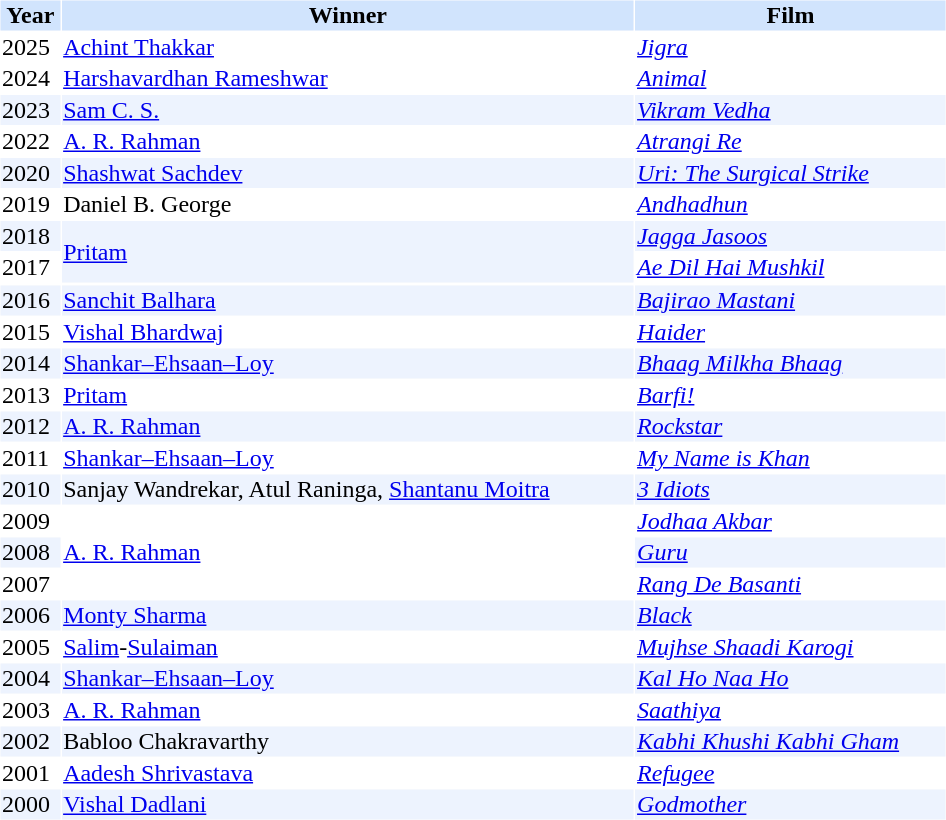<table cellspacing="1" cellpadding="1" border="0" width="50%">
<tr bgcolor="#d1e4fd">
<th>Year</th>
<th>Winner</th>
<th>Film</th>
</tr>
<tr>
<td>2025</td>
<td><a href='#'>Achint Thakkar</a></td>
<td><em><a href='#'>Jigra</a></em></td>
</tr>
<tr>
<td>2024</td>
<td><a href='#'>Harshavardhan Rameshwar</a></td>
<td><a href='#'><em>Animal</em></a></td>
</tr>
<tr bgcolor="#edf3fe">
<td>2023</td>
<td><a href='#'>Sam C. S.</a></td>
<td><a href='#'><em>Vikram Vedha</em></a></td>
</tr>
<tr>
<td>2022</td>
<td><a href='#'>A. R. Rahman</a></td>
<td><em><a href='#'>Atrangi Re</a></em></td>
</tr>
<tr bgcolor=#edf3fe>
<td>2020</td>
<td><a href='#'>Shashwat Sachdev</a></td>
<td><em><a href='#'>Uri: The Surgical Strike</a></em></td>
</tr>
<tr>
<td>2019</td>
<td>Daniel B. George</td>
<td><em><a href='#'>Andhadhun</a></em></td>
</tr>
<tr bgcolor=#edf3fe>
<td>2018</td>
<td rowspan="2"><a href='#'>Pritam</a></td>
<td><em><a href='#'>Jagga Jasoos</a></em></td>
</tr>
<tr>
<td>2017</td>
<td><em><a href='#'>Ae Dil Hai Mushkil</a></em></td>
</tr>
<tr>
</tr>
<tr bgcolor=#edf3fe>
<td>2016</td>
<td><a href='#'>Sanchit Balhara</a></td>
<td><em><a href='#'>Bajirao Mastani</a></em></td>
</tr>
<tr>
<td>2015</td>
<td><a href='#'>Vishal Bhardwaj</a></td>
<td><em><a href='#'>Haider</a></em></td>
</tr>
<tr bgcolor=#edf3fe>
<td>2014</td>
<td><a href='#'>Shankar–Ehsaan–Loy</a></td>
<td><em><a href='#'>Bhaag Milkha Bhaag</a></em></td>
</tr>
<tr>
<td>2013</td>
<td><a href='#'>Pritam</a></td>
<td><em><a href='#'>Barfi!</a></em></td>
</tr>
<tr bgcolor=#edf3fe>
<td>2012</td>
<td><a href='#'>A. R. Rahman</a></td>
<td><em><a href='#'>Rockstar</a></em></td>
</tr>
<tr>
<td>2011</td>
<td><a href='#'>Shankar–Ehsaan–Loy</a></td>
<td><em><a href='#'>My Name is Khan</a></em></td>
</tr>
<tr bgcolor=#edf3fe>
<td>2010</td>
<td>Sanjay Wandrekar, Atul Raninga, <a href='#'>Shantanu Moitra</a></td>
<td><em><a href='#'>3 Idiots</a></em></td>
</tr>
<tr>
<td>2009</td>
<td rowspan="3"><a href='#'>A. R. Rahman</a></td>
<td><em><a href='#'>Jodhaa Akbar</a></em></td>
</tr>
<tr bgcolor=#edf3fe>
<td>2008</td>
<td><em><a href='#'>Guru</a></em></td>
</tr>
<tr>
<td>2007</td>
<td><em><a href='#'>Rang De Basanti</a></em></td>
</tr>
<tr bgcolor=#edf3fe>
<td>2006</td>
<td><a href='#'>Monty Sharma</a></td>
<td><em><a href='#'>Black</a></em></td>
</tr>
<tr>
<td>2005</td>
<td><a href='#'>Salim</a>-<a href='#'>Sulaiman</a></td>
<td><em><a href='#'>Mujhse Shaadi Karogi</a></em></td>
</tr>
<tr bgcolor=#edf3fe>
<td>2004</td>
<td><a href='#'>Shankar–Ehsaan–Loy</a></td>
<td><em><a href='#'>Kal Ho Naa Ho</a></em></td>
</tr>
<tr>
<td>2003</td>
<td><a href='#'>A. R. Rahman</a></td>
<td><em><a href='#'>Saathiya</a></em></td>
</tr>
<tr bgcolor=#edf3fe>
<td>2002</td>
<td>Babloo Chakravarthy</td>
<td><em><a href='#'>Kabhi Khushi Kabhi Gham</a></em></td>
</tr>
<tr>
<td>2001</td>
<td><a href='#'>Aadesh Shrivastava</a></td>
<td><em><a href='#'>Refugee</a></em></td>
</tr>
<tr bgcolor=#edf3fe>
<td>2000</td>
<td><a href='#'>Vishal Dadlani</a></td>
<td><em><a href='#'>Godmother</a></em></td>
</tr>
</table>
